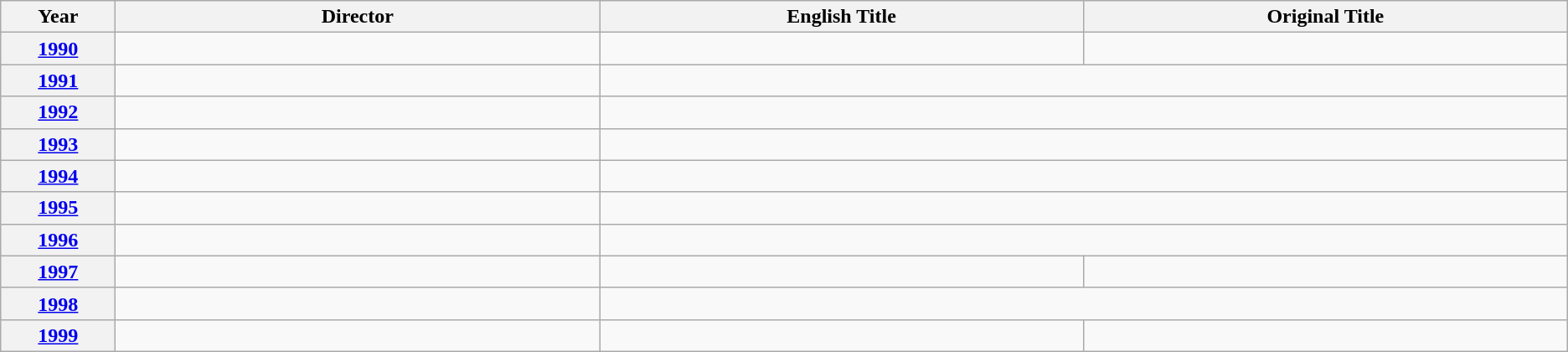<table class="wikitable unsortable">
<tr>
<th scope="col" style="width:2%;">Year</th>
<th scope="col" style="width:10%;">Director</th>
<th scope="col" style="width:10%;">English Title</th>
<th scope="col" style="width:10%;">Original Title</th>
</tr>
<tr>
<th style="text-align:center;"><a href='#'>1990</a></th>
<td> </td>
<td></td>
<td></td>
</tr>
<tr>
<th style="text-align:center;"><a href='#'>1991</a></th>
<td> </td>
<td colspan="2"></td>
</tr>
<tr>
<th style="text-align:center;"><a href='#'>1992</a></th>
<td> </td>
<td colspan="2"></td>
</tr>
<tr>
<th style="text-align:center;"><a href='#'>1993</a></th>
<td> </td>
<td colspan="2"></td>
</tr>
<tr>
<th style="text-align:center;"><a href='#'>1994</a></th>
<td> </td>
<td colspan="2"></td>
</tr>
<tr>
<th style="text-align:center;"><a href='#'>1995</a></th>
<td> </td>
<td colspan="2"></td>
</tr>
<tr>
<th style="text-align:center;"><a href='#'>1996</a></th>
<td> </td>
<td colspan="2"></td>
</tr>
<tr>
<th style="text-align:center;"><a href='#'>1997</a></th>
<td> </td>
<td></td>
<td></td>
</tr>
<tr>
<th style="text-align:center;"><a href='#'>1998</a></th>
<td> </td>
<td colspan="2"></td>
</tr>
<tr>
<th style="text-align:center;"><a href='#'>1999</a></th>
<td> </td>
<td></td>
<td></td>
</tr>
</table>
